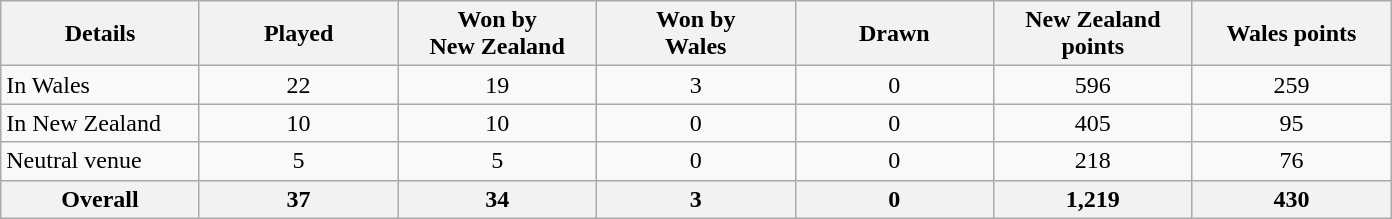<table class="wikitable sortable" style="text-align:center">
<tr>
<th width="125">Details</th>
<th width="125">Played</th>
<th width="125">Won by<br>New Zealand</th>
<th width="125">Won by<br>Wales</th>
<th width="125">Drawn</th>
<th width="125">New Zealand points</th>
<th width="125">Wales points</th>
</tr>
<tr>
<td align=left>In Wales</td>
<td>22</td>
<td>19</td>
<td>3</td>
<td>0</td>
<td>596</td>
<td>259</td>
</tr>
<tr>
<td align=left>In New Zealand</td>
<td>10</td>
<td>10</td>
<td>0</td>
<td>0</td>
<td>405</td>
<td>95</td>
</tr>
<tr>
<td align=left>Neutral venue</td>
<td>5</td>
<td>5</td>
<td>0</td>
<td>0</td>
<td>218</td>
<td>76</td>
</tr>
<tr>
<th>Overall</th>
<th>37</th>
<th>34</th>
<th>3</th>
<th>0</th>
<th>1,219</th>
<th>430</th>
</tr>
</table>
